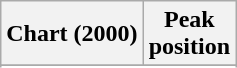<table class="wikitable sortable plainrowheaders" style="text-align:center">
<tr>
<th scope="col">Chart (2000)</th>
<th scope="col">Peak<br>position</th>
</tr>
<tr>
</tr>
<tr>
</tr>
</table>
